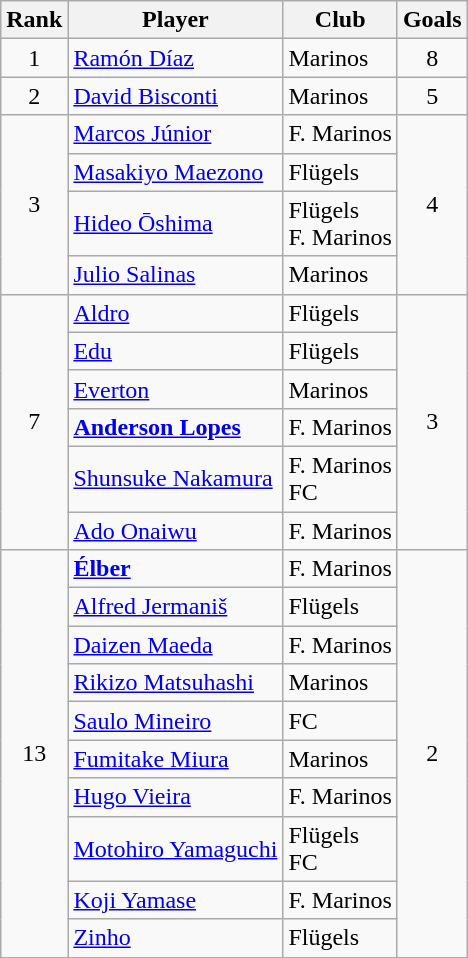<table class="wikitable" style="text-align:center">
<tr>
<th>Rank</th>
<th>Player</th>
<th>Club</th>
<th>Goals</th>
</tr>
<tr>
<td>1</td>
<td align=left> <a href='#'>Ramón Díaz</a></td>
<td align=left>Marinos</td>
<td>8</td>
</tr>
<tr>
<td>2</td>
<td align=left> <a href='#'>David Bisconti</a></td>
<td align=left>Marinos</td>
<td>5</td>
</tr>
<tr>
<td rowspan=4>3</td>
<td align=left> <a href='#'>Marcos Júnior</a></td>
<td align=left>F. Marinos</td>
<td rowspan=4>4</td>
</tr>
<tr>
<td align=left> <a href='#'>Masakiyo Maezono</a></td>
<td align=left>Flügels</td>
</tr>
<tr>
<td align=left> <a href='#'>Hideo Ōshima</a></td>
<td align=left>Flügels<br>F. Marinos</td>
</tr>
<tr>
<td align=left> <a href='#'>Julio Salinas</a></td>
<td align=left>Marinos</td>
</tr>
<tr>
<td rowspan=6>7</td>
<td align=left> <a href='#'>Aldro</a></td>
<td align=left>Flügels</td>
<td rowspan=6>3</td>
</tr>
<tr>
<td align=left> <a href='#'>Edu</a></td>
<td align=left>Flügels</td>
</tr>
<tr>
<td align=left> <a href='#'>Everton</a></td>
<td align=left>Marinos</td>
</tr>
<tr>
<td align=left> <strong><a href='#'>Anderson Lopes</a></strong></td>
<td align=left>F. Marinos</td>
</tr>
<tr>
<td align=left> <a href='#'>Shunsuke Nakamura</a></td>
<td align=left>F. Marinos<br>FC</td>
</tr>
<tr>
<td align=left> <a href='#'>Ado Onaiwu</a></td>
<td align=left>F. Marinos</td>
</tr>
<tr>
<td rowspan=10>13</td>
<td align=left> <strong><a href='#'>Élber</a></strong></td>
<td align=left>F. Marinos</td>
<td rowspan=10>2</td>
</tr>
<tr>
<td align=left> <a href='#'>Alfred Jermaniš</a></td>
<td align=left>Flügels</td>
</tr>
<tr>
<td align=left> <a href='#'>Daizen Maeda</a></td>
<td align=left>F. Marinos</td>
</tr>
<tr>
<td align=left> <a href='#'>Rikizo Matsuhashi</a></td>
<td align=left>Marinos</td>
</tr>
<tr>
<td align=left> <a href='#'>Saulo Mineiro</a></td>
<td align=left>FC</td>
</tr>
<tr>
<td align=left> <a href='#'>Fumitake Miura</a></td>
<td align=left>Marinos</td>
</tr>
<tr>
<td align=left> <a href='#'>Hugo Vieira</a></td>
<td align=left>F. Marinos</td>
</tr>
<tr>
<td align=left> <a href='#'>Motohiro Yamaguchi</a></td>
<td align=left>Flügels<br>FC</td>
</tr>
<tr>
<td align=left> <a href='#'>Koji Yamase</a></td>
<td align=left>F. Marinos</td>
</tr>
<tr>
<td align=left> <a href='#'>Zinho</a></td>
<td align=left>Flügels</td>
</tr>
</table>
